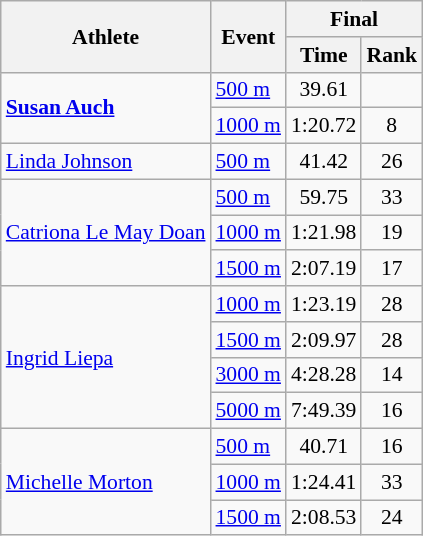<table class="wikitable" style="font-size:90%">
<tr>
<th rowspan="2">Athlete</th>
<th rowspan="2">Event</th>
<th colspan="2">Final</th>
</tr>
<tr>
<th>Time</th>
<th>Rank</th>
</tr>
<tr align="center">
<td align="left" rowspan=2><strong><a href='#'>Susan Auch</a></strong></td>
<td align="left"><a href='#'>500 m</a></td>
<td>39.61</td>
<td></td>
</tr>
<tr align="center">
<td align="left"><a href='#'>1000 m</a></td>
<td>1:20.72</td>
<td>8</td>
</tr>
<tr align="center">
<td align="left"><a href='#'>Linda Johnson</a></td>
<td align="left"><a href='#'>500 m</a></td>
<td>41.42</td>
<td>26</td>
</tr>
<tr align="center">
<td align="left" rowspan=3><a href='#'>Catriona Le May Doan</a></td>
<td align="left"><a href='#'>500 m</a></td>
<td>59.75</td>
<td>33</td>
</tr>
<tr align="center">
<td align="left"><a href='#'>1000 m</a></td>
<td>1:21.98</td>
<td>19</td>
</tr>
<tr align="center">
<td align="left"><a href='#'>1500 m</a></td>
<td>2:07.19</td>
<td>17</td>
</tr>
<tr align="center">
<td align="left" rowspan=4><a href='#'>Ingrid Liepa</a></td>
<td align="left"><a href='#'>1000 m</a></td>
<td>1:23.19</td>
<td>28</td>
</tr>
<tr align="center">
<td align="left"><a href='#'>1500 m</a></td>
<td>2:09.97</td>
<td>28</td>
</tr>
<tr align="center">
<td align="left"><a href='#'>3000 m</a></td>
<td>4:28.28</td>
<td>14</td>
</tr>
<tr align="center">
<td align="left"><a href='#'>5000 m</a></td>
<td>7:49.39</td>
<td>16</td>
</tr>
<tr align="center">
<td align="left" rowspan=3><a href='#'>Michelle Morton</a></td>
<td align="left"><a href='#'>500 m</a></td>
<td>40.71</td>
<td>16</td>
</tr>
<tr align="center">
<td align="left"><a href='#'>1000 m</a></td>
<td>1:24.41</td>
<td>33</td>
</tr>
<tr align="center">
<td align="left"><a href='#'>1500 m</a></td>
<td>2:08.53</td>
<td>24</td>
</tr>
</table>
